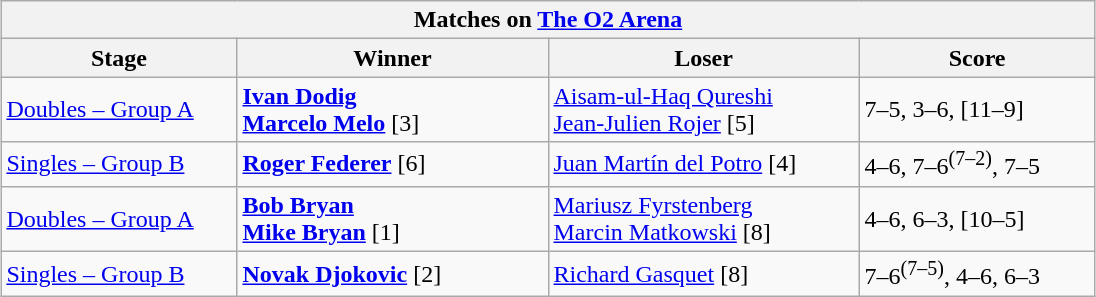<table class="wikitable collapsible uncollapsed" border=1 style="margin:1em auto;">
<tr>
<th colspan=4>Matches on <a href='#'>The O2 Arena</a></th>
</tr>
<tr>
<th width=150>Stage</th>
<th width=200>Winner</th>
<th width=200>Loser</th>
<th width=150>Score</th>
</tr>
<tr>
<td><a href='#'>Doubles – Group A</a></td>
<td> <strong><a href='#'>Ivan Dodig</a></strong> <br>  <strong><a href='#'>Marcelo Melo</a></strong> [3]</td>
<td> <a href='#'>Aisam-ul-Haq Qureshi</a> <br>  <a href='#'>Jean-Julien Rojer</a> [5]</td>
<td>7–5, 3–6, [11–9]</td>
</tr>
<tr>
<td><a href='#'>Singles – Group B</a></td>
<td> <strong><a href='#'>Roger Federer</a></strong> [6]</td>
<td> <a href='#'>Juan Martín del Potro</a> [4]</td>
<td>4–6, 7–6<sup>(7–2)</sup>, 7–5</td>
</tr>
<tr>
<td><a href='#'>Doubles – Group A</a></td>
<td> <strong><a href='#'>Bob Bryan</a></strong> <br>  <strong><a href='#'>Mike Bryan</a></strong> [1]</td>
<td> <a href='#'>Mariusz Fyrstenberg</a> <br>  <a href='#'>Marcin Matkowski</a> [8]</td>
<td>4–6, 6–3, [10–5]</td>
</tr>
<tr>
<td><a href='#'>Singles – Group B</a></td>
<td> <strong><a href='#'>Novak Djokovic</a></strong> [2]</td>
<td> <a href='#'>Richard Gasquet</a> [8]</td>
<td>7–6<sup>(7–5)</sup>, 4–6, 6–3</td>
</tr>
</table>
